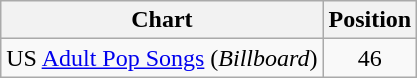<table class="wikitable plainrowheaders">
<tr>
<th>Chart</th>
<th>Position</th>
</tr>
<tr>
<td>US <a href='#'>Adult Pop Songs</a> (<em>Billboard</em>)</td>
<td style="text-align:center;">46</td>
</tr>
</table>
